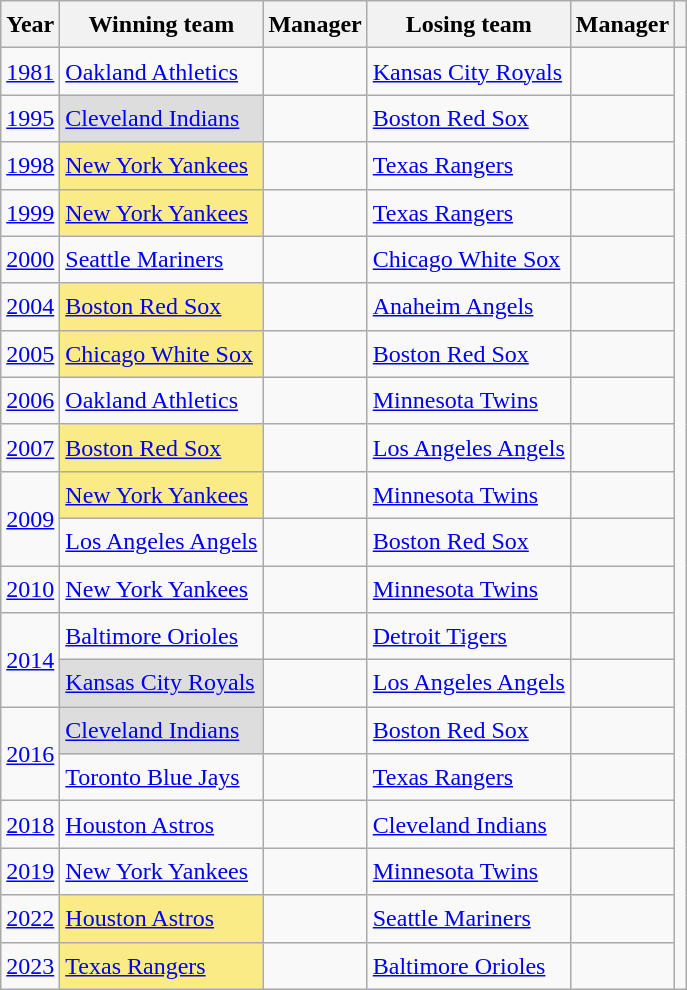<table class="wikitable sortable sticky-header" style="font-size:1.00em; line-height:1.5em;">
<tr>
<th scope="col" class="unsortable">Year</th>
<th scope="col">Winning team</th>
<th scope="col">Manager</th>
<th scope="col">Losing team</th>
<th scope="col">Manager</th>
<th scope="col" class="unsortable"></th>
</tr>
<tr>
<td><a href='#'>1981</a></td>
<td><a href='#'>Oakland Athletics</a></td>
<td></td>
<td><a href='#'>Kansas City Royals</a></td>
<td></td>
</tr>
<tr>
<td><a href='#'>1995</a></td>
<td bgcolor="#dddddd"><a href='#'>Cleveland Indians</a></td>
<td></td>
<td><a href='#'>Boston Red Sox</a></td>
<td></td>
</tr>
<tr>
<td><a href='#'>1998</a></td>
<td bgcolor="#FAEB86"><a href='#'>New York Yankees</a></td>
<td></td>
<td><a href='#'>Texas Rangers</a></td>
<td></td>
</tr>
<tr>
<td><a href='#'>1999</a></td>
<td bgcolor="#FAEB86"><a href='#'>New York Yankees</a></td>
<td></td>
<td><a href='#'>Texas Rangers</a></td>
<td></td>
</tr>
<tr>
<td><a href='#'>2000</a></td>
<td><a href='#'>Seattle Mariners</a></td>
<td></td>
<td><a href='#'>Chicago White Sox</a></td>
<td></td>
</tr>
<tr>
<td><a href='#'>2004</a></td>
<td bgcolor="#FAEB86"><a href='#'>Boston Red Sox</a></td>
<td></td>
<td><a href='#'>Anaheim Angels</a></td>
<td></td>
</tr>
<tr>
<td><a href='#'>2005</a></td>
<td bgcolor="#FAEB86"><a href='#'>Chicago White Sox</a></td>
<td></td>
<td><a href='#'>Boston Red Sox</a></td>
<td></td>
</tr>
<tr>
<td><a href='#'>2006</a></td>
<td><a href='#'>Oakland Athletics</a></td>
<td></td>
<td><a href='#'>Minnesota Twins</a></td>
<td></td>
</tr>
<tr>
<td><a href='#'>2007</a></td>
<td bgcolor="#FAEB86"><a href='#'>Boston Red Sox</a></td>
<td></td>
<td><a href='#'>Los Angeles Angels</a></td>
<td></td>
</tr>
<tr>
<td rowspan="2"><a href='#'>2009</a></td>
<td bgcolor="#FAEB86"><a href='#'>New York Yankees</a></td>
<td></td>
<td><a href='#'>Minnesota Twins</a></td>
<td></td>
</tr>
<tr>
<td><a href='#'>Los Angeles Angels</a></td>
<td></td>
<td><a href='#'>Boston Red Sox</a></td>
<td></td>
</tr>
<tr>
<td><a href='#'>2010</a></td>
<td><a href='#'>New York Yankees</a></td>
<td></td>
<td><a href='#'>Minnesota Twins</a></td>
<td></td>
</tr>
<tr>
<td rowspan="2"><a href='#'>2014</a></td>
<td><a href='#'>Baltimore Orioles</a></td>
<td></td>
<td><a href='#'>Detroit Tigers</a></td>
<td></td>
</tr>
<tr>
<td bgcolor="#dddddd"><a href='#'>Kansas City Royals</a></td>
<td></td>
<td><a href='#'>Los Angeles Angels</a></td>
<td></td>
</tr>
<tr>
<td rowspan="2"><a href='#'>2016</a></td>
<td bgcolor="#dddddd"><a href='#'>Cleveland Indians</a></td>
<td></td>
<td><a href='#'>Boston Red Sox</a></td>
<td></td>
</tr>
<tr>
<td><a href='#'>Toronto Blue Jays</a></td>
<td></td>
<td><a href='#'>Texas Rangers</a></td>
<td></td>
</tr>
<tr>
<td><a href='#'>2018</a></td>
<td><a href='#'>Houston Astros</a></td>
<td></td>
<td><a href='#'>Cleveland Indians</a></td>
<td></td>
</tr>
<tr>
<td><a href='#'>2019</a></td>
<td><a href='#'>New York Yankees</a></td>
<td></td>
<td><a href='#'>Minnesota Twins</a></td>
<td></td>
</tr>
<tr>
<td><a href='#'>2022</a></td>
<td bgcolor="#FAEB86"><a href='#'>Houston Astros</a></td>
<td></td>
<td><a href='#'>Seattle Mariners</a></td>
<td></td>
</tr>
<tr>
<td><a href='#'>2023</a></td>
<td bgcolor="#FAEB86"><a href='#'>Texas Rangers</a></td>
<td></td>
<td><a href='#'>Baltimore Orioles</a></td>
<td></td>
</tr>
</table>
